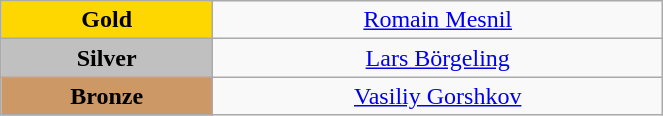<table class="wikitable" style="text-align:center; " width="35%">
<tr>
<td bgcolor="gold"><strong>Gold</strong></td>
<td><a href='#'>Romain Mesnil</a><br>  <small><em></em></small></td>
</tr>
<tr>
<td bgcolor="silver"><strong>Silver</strong></td>
<td><a href='#'>Lars Börgeling</a><br>  <small><em></em></small></td>
</tr>
<tr>
<td bgcolor="CC9966"><strong>Bronze</strong></td>
<td><a href='#'>Vasiliy Gorshkov</a><br>  <small><em></em></small></td>
</tr>
</table>
